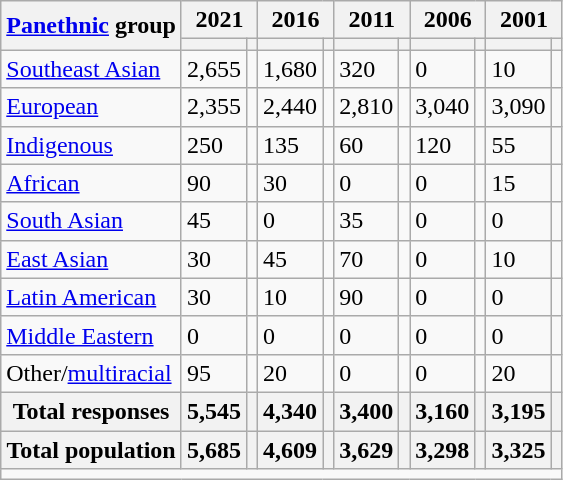<table class="wikitable collapsible sortable">
<tr>
<th rowspan="2"><a href='#'>Panethnic</a> group</th>
<th colspan="2">2021</th>
<th colspan="2">2016</th>
<th colspan="2">2011</th>
<th colspan="2">2006</th>
<th colspan="2">2001</th>
</tr>
<tr>
<th><a href='#'></a></th>
<th></th>
<th></th>
<th></th>
<th></th>
<th></th>
<th></th>
<th></th>
<th></th>
<th></th>
</tr>
<tr>
<td><a href='#'>Southeast Asian</a></td>
<td>2,655</td>
<td></td>
<td>1,680</td>
<td></td>
<td>320</td>
<td></td>
<td>0</td>
<td></td>
<td>10</td>
<td></td>
</tr>
<tr>
<td><a href='#'>European</a></td>
<td>2,355</td>
<td></td>
<td>2,440</td>
<td></td>
<td>2,810</td>
<td></td>
<td>3,040</td>
<td></td>
<td>3,090</td>
<td></td>
</tr>
<tr>
<td><a href='#'>Indigenous</a></td>
<td>250</td>
<td></td>
<td>135</td>
<td></td>
<td>60</td>
<td></td>
<td>120</td>
<td></td>
<td>55</td>
<td></td>
</tr>
<tr>
<td><a href='#'>African</a></td>
<td>90</td>
<td></td>
<td>30</td>
<td></td>
<td>0</td>
<td></td>
<td>0</td>
<td></td>
<td>15</td>
<td></td>
</tr>
<tr>
<td><a href='#'>South Asian</a></td>
<td>45</td>
<td></td>
<td>0</td>
<td></td>
<td>35</td>
<td></td>
<td>0</td>
<td></td>
<td>0</td>
<td></td>
</tr>
<tr>
<td><a href='#'>East Asian</a></td>
<td>30</td>
<td></td>
<td>45</td>
<td></td>
<td>70</td>
<td></td>
<td>0</td>
<td></td>
<td>10</td>
<td></td>
</tr>
<tr>
<td><a href='#'>Latin American</a></td>
<td>30</td>
<td></td>
<td>10</td>
<td></td>
<td>90</td>
<td></td>
<td>0</td>
<td></td>
<td>0</td>
<td></td>
</tr>
<tr>
<td><a href='#'>Middle Eastern</a></td>
<td>0</td>
<td></td>
<td>0</td>
<td></td>
<td>0</td>
<td></td>
<td>0</td>
<td></td>
<td>0</td>
<td></td>
</tr>
<tr>
<td>Other/<a href='#'>multiracial</a></td>
<td>95</td>
<td></td>
<td>20</td>
<td></td>
<td>0</td>
<td></td>
<td>0</td>
<td></td>
<td>20</td>
<td></td>
</tr>
<tr>
<th>Total responses</th>
<th>5,545</th>
<th></th>
<th>4,340</th>
<th></th>
<th>3,400</th>
<th></th>
<th>3,160</th>
<th></th>
<th>3,195</th>
<th></th>
</tr>
<tr class="sortbottom">
<th>Total population</th>
<th>5,685</th>
<th></th>
<th>4,609</th>
<th></th>
<th>3,629</th>
<th></th>
<th>3,298</th>
<th></th>
<th>3,325</th>
<th></th>
</tr>
<tr class="sortbottom">
<td colspan="11"></td>
</tr>
</table>
